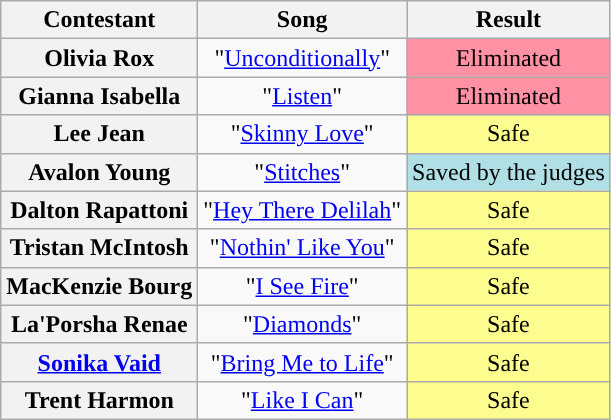<table class="wikitable unsortable" style="text-align:center;">
<tr>
<th scope="col">Contestant</th>
<th scope="col">Song</th>
<th scope="col">Result</th>
</tr>
<tr>
<th scope="row">Olivia Rox</th>
<td>"<a href='#'>Unconditionally</a>"</td>
<td bgcolor="FF91A4">Eliminated</td>
</tr>
<tr>
<th scope="row">Gianna Isabella</th>
<td>"<a href='#'>Listen</a>"</td>
<td bgcolor="FF91A4">Eliminated</td>
</tr>
<tr>
<th scope="row">Lee Jean</th>
<td>"<a href='#'>Skinny Love</a>"</td>
<td style="background:#FDFC8F">Safe</td>
</tr>
<tr>
<th scope="row">Avalon Young</th>
<td>"<a href='#'>Stitches</a>"</td>
<td bgcolor="B0E0E6">Saved by the judges</td>
</tr>
<tr>
<th scope="row">Dalton Rapattoni</th>
<td>"<a href='#'>Hey There Delilah</a>"</td>
<td style="background:#FDFC8F">Safe</td>
</tr>
<tr>
<th scope="row">Tristan McIntosh</th>
<td>"<a href='#'>Nothin' Like You</a>"</td>
<td style="background:#FDFC8F">Safe</td>
</tr>
<tr>
<th scope="row">MacKenzie Bourg</th>
<td>"<a href='#'>I See Fire</a>"</td>
<td style="background:#FDFC8F">Safe</td>
</tr>
<tr>
<th scope="row">La'Porsha Renae</th>
<td>"<a href='#'>Diamonds</a>"</td>
<td style="background:#FDFC8F">Safe</td>
</tr>
<tr>
<th scope="row"><a href='#'>Sonika Vaid</a></th>
<td>"<a href='#'>Bring Me to Life</a>"</td>
<td style="background:#FDFC8F">Safe</td>
</tr>
<tr>
<th scope="row">Trent Harmon</th>
<td>"<a href='#'>Like I Can</a>"</td>
<td style="background:#FDFC8F">Safe</td>
</tr>
</table>
